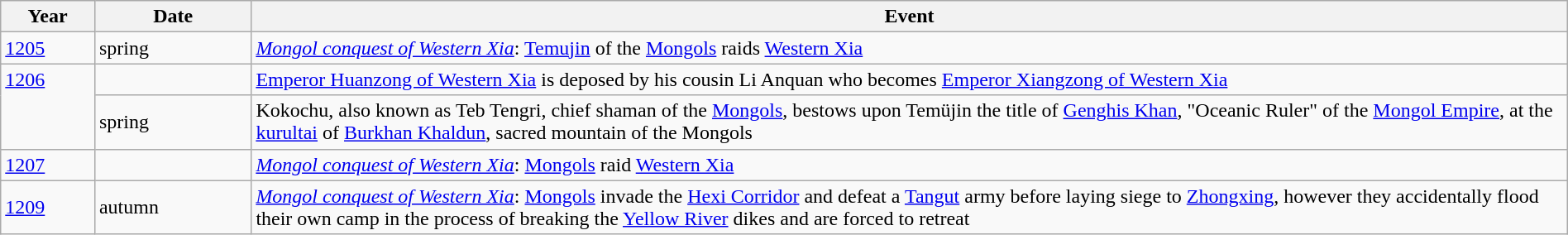<table class="wikitable" width="100%">
<tr>
<th style="width:6%">Year</th>
<th style="width:10%">Date</th>
<th>Event</th>
</tr>
<tr>
<td><a href='#'>1205</a></td>
<td>spring</td>
<td><em><a href='#'>Mongol conquest of Western Xia</a></em>: <a href='#'>Temujin</a> of the <a href='#'>Mongols</a> raids <a href='#'>Western Xia</a></td>
</tr>
<tr>
<td rowspan="2" valign="top"><a href='#'>1206</a></td>
<td></td>
<td><a href='#'>Emperor Huanzong of Western Xia</a> is deposed by his cousin Li Anquan who becomes <a href='#'>Emperor Xiangzong of Western Xia</a></td>
</tr>
<tr>
<td>spring</td>
<td>Kokochu, also known as Teb Tengri, chief shaman of the <a href='#'>Mongols</a>, bestows upon Temüjin the title of <a href='#'>Genghis Khan</a>, "Oceanic Ruler" of the <a href='#'>Mongol Empire</a>, at the <a href='#'>kurultai</a> of <a href='#'>Burkhan Khaldun</a>, sacred mountain of the Mongols</td>
</tr>
<tr>
<td><a href='#'>1207</a></td>
<td></td>
<td><em><a href='#'>Mongol conquest of Western Xia</a></em>: <a href='#'>Mongols</a> raid <a href='#'>Western Xia</a></td>
</tr>
<tr>
<td><a href='#'>1209</a></td>
<td>autumn</td>
<td><em><a href='#'>Mongol conquest of Western Xia</a></em>: <a href='#'>Mongols</a> invade the <a href='#'>Hexi Corridor</a> and defeat a <a href='#'>Tangut</a> army before laying siege to <a href='#'>Zhongxing</a>, however they accidentally flood their own camp in the process of breaking the <a href='#'>Yellow River</a> dikes and are forced to retreat</td>
</tr>
</table>
